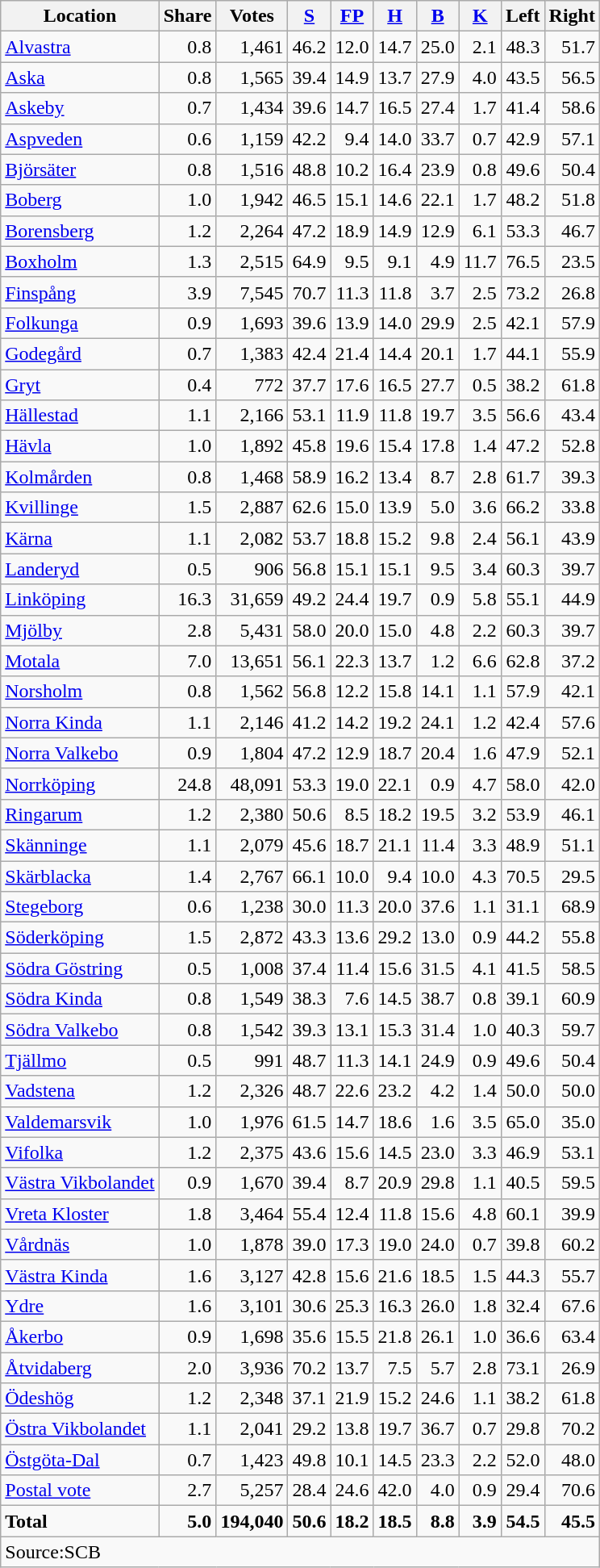<table class="wikitable sortable" style=text-align:right>
<tr>
<th>Location</th>
<th>Share</th>
<th>Votes</th>
<th><a href='#'>S</a></th>
<th><a href='#'>FP</a></th>
<th><a href='#'>H</a></th>
<th><a href='#'>B</a></th>
<th><a href='#'>K</a></th>
<th>Left</th>
<th>Right</th>
</tr>
<tr>
<td align=left><a href='#'>Alvastra</a></td>
<td>0.8</td>
<td>1,461</td>
<td>46.2</td>
<td>12.0</td>
<td>14.7</td>
<td>25.0</td>
<td>2.1</td>
<td>48.3</td>
<td>51.7</td>
</tr>
<tr>
<td align=left><a href='#'>Aska</a></td>
<td>0.8</td>
<td>1,565</td>
<td>39.4</td>
<td>14.9</td>
<td>13.7</td>
<td>27.9</td>
<td>4.0</td>
<td>43.5</td>
<td>56.5</td>
</tr>
<tr>
<td align=left><a href='#'>Askeby</a></td>
<td>0.7</td>
<td>1,434</td>
<td>39.6</td>
<td>14.7</td>
<td>16.5</td>
<td>27.4</td>
<td>1.7</td>
<td>41.4</td>
<td>58.6</td>
</tr>
<tr>
<td align=left><a href='#'>Aspveden</a></td>
<td>0.6</td>
<td>1,159</td>
<td>42.2</td>
<td>9.4</td>
<td>14.0</td>
<td>33.7</td>
<td>0.7</td>
<td>42.9</td>
<td>57.1</td>
</tr>
<tr>
<td align=left><a href='#'>Björsäter</a></td>
<td>0.8</td>
<td>1,516</td>
<td>48.8</td>
<td>10.2</td>
<td>16.4</td>
<td>23.9</td>
<td>0.8</td>
<td>49.6</td>
<td>50.4</td>
</tr>
<tr>
<td align=left><a href='#'>Boberg</a></td>
<td>1.0</td>
<td>1,942</td>
<td>46.5</td>
<td>15.1</td>
<td>14.6</td>
<td>22.1</td>
<td>1.7</td>
<td>48.2</td>
<td>51.8</td>
</tr>
<tr>
<td align=left><a href='#'>Borensberg</a></td>
<td>1.2</td>
<td>2,264</td>
<td>47.2</td>
<td>18.9</td>
<td>14.9</td>
<td>12.9</td>
<td>6.1</td>
<td>53.3</td>
<td>46.7</td>
</tr>
<tr>
<td align=left><a href='#'>Boxholm</a></td>
<td>1.3</td>
<td>2,515</td>
<td>64.9</td>
<td>9.5</td>
<td>9.1</td>
<td>4.9</td>
<td>11.7</td>
<td>76.5</td>
<td>23.5</td>
</tr>
<tr>
<td align=left><a href='#'>Finspång</a></td>
<td>3.9</td>
<td>7,545</td>
<td>70.7</td>
<td>11.3</td>
<td>11.8</td>
<td>3.7</td>
<td>2.5</td>
<td>73.2</td>
<td>26.8</td>
</tr>
<tr>
<td align=left><a href='#'>Folkunga</a></td>
<td>0.9</td>
<td>1,693</td>
<td>39.6</td>
<td>13.9</td>
<td>14.0</td>
<td>29.9</td>
<td>2.5</td>
<td>42.1</td>
<td>57.9</td>
</tr>
<tr>
<td align=left><a href='#'>Godegård</a></td>
<td>0.7</td>
<td>1,383</td>
<td>42.4</td>
<td>21.4</td>
<td>14.4</td>
<td>20.1</td>
<td>1.7</td>
<td>44.1</td>
<td>55.9</td>
</tr>
<tr>
<td align=left><a href='#'>Gryt</a></td>
<td>0.4</td>
<td>772</td>
<td>37.7</td>
<td>17.6</td>
<td>16.5</td>
<td>27.7</td>
<td>0.5</td>
<td>38.2</td>
<td>61.8</td>
</tr>
<tr>
<td align=left><a href='#'>Hällestad</a></td>
<td>1.1</td>
<td>2,166</td>
<td>53.1</td>
<td>11.9</td>
<td>11.8</td>
<td>19.7</td>
<td>3.5</td>
<td>56.6</td>
<td>43.4</td>
</tr>
<tr>
<td align=left><a href='#'>Hävla</a></td>
<td>1.0</td>
<td>1,892</td>
<td>45.8</td>
<td>19.6</td>
<td>15.4</td>
<td>17.8</td>
<td>1.4</td>
<td>47.2</td>
<td>52.8</td>
</tr>
<tr>
<td align=left><a href='#'>Kolmården</a></td>
<td>0.8</td>
<td>1,468</td>
<td>58.9</td>
<td>16.2</td>
<td>13.4</td>
<td>8.7</td>
<td>2.8</td>
<td>61.7</td>
<td>39.3</td>
</tr>
<tr>
<td align=left><a href='#'>Kvillinge</a></td>
<td>1.5</td>
<td>2,887</td>
<td>62.6</td>
<td>15.0</td>
<td>13.9</td>
<td>5.0</td>
<td>3.6</td>
<td>66.2</td>
<td>33.8</td>
</tr>
<tr>
<td align=left><a href='#'>Kärna</a></td>
<td>1.1</td>
<td>2,082</td>
<td>53.7</td>
<td>18.8</td>
<td>15.2</td>
<td>9.8</td>
<td>2.4</td>
<td>56.1</td>
<td>43.9</td>
</tr>
<tr>
<td align=left><a href='#'>Landeryd</a></td>
<td>0.5</td>
<td>906</td>
<td>56.8</td>
<td>15.1</td>
<td>15.1</td>
<td>9.5</td>
<td>3.4</td>
<td>60.3</td>
<td>39.7</td>
</tr>
<tr>
<td align=left><a href='#'>Linköping</a></td>
<td>16.3</td>
<td>31,659</td>
<td>49.2</td>
<td>24.4</td>
<td>19.7</td>
<td>0.9</td>
<td>5.8</td>
<td>55.1</td>
<td>44.9</td>
</tr>
<tr>
<td align=left><a href='#'>Mjölby</a></td>
<td>2.8</td>
<td>5,431</td>
<td>58.0</td>
<td>20.0</td>
<td>15.0</td>
<td>4.8</td>
<td>2.2</td>
<td>60.3</td>
<td>39.7</td>
</tr>
<tr>
<td align=left><a href='#'>Motala</a></td>
<td>7.0</td>
<td>13,651</td>
<td>56.1</td>
<td>22.3</td>
<td>13.7</td>
<td>1.2</td>
<td>6.6</td>
<td>62.8</td>
<td>37.2</td>
</tr>
<tr>
<td align=left><a href='#'>Norsholm</a></td>
<td>0.8</td>
<td>1,562</td>
<td>56.8</td>
<td>12.2</td>
<td>15.8</td>
<td>14.1</td>
<td>1.1</td>
<td>57.9</td>
<td>42.1</td>
</tr>
<tr>
<td align=left><a href='#'>Norra Kinda</a></td>
<td>1.1</td>
<td>2,146</td>
<td>41.2</td>
<td>14.2</td>
<td>19.2</td>
<td>24.1</td>
<td>1.2</td>
<td>42.4</td>
<td>57.6</td>
</tr>
<tr>
<td align=left><a href='#'>Norra Valkebo</a></td>
<td>0.9</td>
<td>1,804</td>
<td>47.2</td>
<td>12.9</td>
<td>18.7</td>
<td>20.4</td>
<td>1.6</td>
<td>47.9</td>
<td>52.1</td>
</tr>
<tr>
<td align=left><a href='#'>Norrköping</a></td>
<td>24.8</td>
<td>48,091</td>
<td>53.3</td>
<td>19.0</td>
<td>22.1</td>
<td>0.9</td>
<td>4.7</td>
<td>58.0</td>
<td>42.0</td>
</tr>
<tr>
<td align=left><a href='#'>Ringarum</a></td>
<td>1.2</td>
<td>2,380</td>
<td>50.6</td>
<td>8.5</td>
<td>18.2</td>
<td>19.5</td>
<td>3.2</td>
<td>53.9</td>
<td>46.1</td>
</tr>
<tr>
<td align=left><a href='#'>Skänninge</a></td>
<td>1.1</td>
<td>2,079</td>
<td>45.6</td>
<td>18.7</td>
<td>21.1</td>
<td>11.4</td>
<td>3.3</td>
<td>48.9</td>
<td>51.1</td>
</tr>
<tr>
<td align=left><a href='#'>Skärblacka</a></td>
<td>1.4</td>
<td>2,767</td>
<td>66.1</td>
<td>10.0</td>
<td>9.4</td>
<td>10.0</td>
<td>4.3</td>
<td>70.5</td>
<td>29.5</td>
</tr>
<tr>
<td align=left><a href='#'>Stegeborg</a></td>
<td>0.6</td>
<td>1,238</td>
<td>30.0</td>
<td>11.3</td>
<td>20.0</td>
<td>37.6</td>
<td>1.1</td>
<td>31.1</td>
<td>68.9</td>
</tr>
<tr>
<td align=left><a href='#'>Söderköping</a></td>
<td>1.5</td>
<td>2,872</td>
<td>43.3</td>
<td>13.6</td>
<td>29.2</td>
<td>13.0</td>
<td>0.9</td>
<td>44.2</td>
<td>55.8</td>
</tr>
<tr>
<td align=left><a href='#'>Södra Göstring</a></td>
<td>0.5</td>
<td>1,008</td>
<td>37.4</td>
<td>11.4</td>
<td>15.6</td>
<td>31.5</td>
<td>4.1</td>
<td>41.5</td>
<td>58.5</td>
</tr>
<tr>
<td align=left><a href='#'>Södra Kinda</a></td>
<td>0.8</td>
<td>1,549</td>
<td>38.3</td>
<td>7.6</td>
<td>14.5</td>
<td>38.7</td>
<td>0.8</td>
<td>39.1</td>
<td>60.9</td>
</tr>
<tr>
<td align=left><a href='#'>Södra Valkebo</a></td>
<td>0.8</td>
<td>1,542</td>
<td>39.3</td>
<td>13.1</td>
<td>15.3</td>
<td>31.4</td>
<td>1.0</td>
<td>40.3</td>
<td>59.7</td>
</tr>
<tr>
<td align=left><a href='#'>Tjällmo</a></td>
<td>0.5</td>
<td>991</td>
<td>48.7</td>
<td>11.3</td>
<td>14.1</td>
<td>24.9</td>
<td>0.9</td>
<td>49.6</td>
<td>50.4</td>
</tr>
<tr>
<td align=left><a href='#'>Vadstena</a></td>
<td>1.2</td>
<td>2,326</td>
<td>48.7</td>
<td>22.6</td>
<td>23.2</td>
<td>4.2</td>
<td>1.4</td>
<td>50.0</td>
<td>50.0</td>
</tr>
<tr>
<td align=left><a href='#'>Valdemarsvik</a></td>
<td>1.0</td>
<td>1,976</td>
<td>61.5</td>
<td>14.7</td>
<td>18.6</td>
<td>1.6</td>
<td>3.5</td>
<td>65.0</td>
<td>35.0</td>
</tr>
<tr>
<td align=left><a href='#'>Vifolka</a></td>
<td>1.2</td>
<td>2,375</td>
<td>43.6</td>
<td>15.6</td>
<td>14.5</td>
<td>23.0</td>
<td>3.3</td>
<td>46.9</td>
<td>53.1</td>
</tr>
<tr>
<td align=left><a href='#'>Västra Vikbolandet</a></td>
<td>0.9</td>
<td>1,670</td>
<td>39.4</td>
<td>8.7</td>
<td>20.9</td>
<td>29.8</td>
<td>1.1</td>
<td>40.5</td>
<td>59.5</td>
</tr>
<tr>
<td align=left><a href='#'>Vreta Kloster</a></td>
<td>1.8</td>
<td>3,464</td>
<td>55.4</td>
<td>12.4</td>
<td>11.8</td>
<td>15.6</td>
<td>4.8</td>
<td>60.1</td>
<td>39.9</td>
</tr>
<tr>
<td align=left><a href='#'>Vårdnäs</a></td>
<td>1.0</td>
<td>1,878</td>
<td>39.0</td>
<td>17.3</td>
<td>19.0</td>
<td>24.0</td>
<td>0.7</td>
<td>39.8</td>
<td>60.2</td>
</tr>
<tr>
<td align=left><a href='#'>Västra Kinda</a></td>
<td>1.6</td>
<td>3,127</td>
<td>42.8</td>
<td>15.6</td>
<td>21.6</td>
<td>18.5</td>
<td>1.5</td>
<td>44.3</td>
<td>55.7</td>
</tr>
<tr>
<td align=left><a href='#'>Ydre</a></td>
<td>1.6</td>
<td>3,101</td>
<td>30.6</td>
<td>25.3</td>
<td>16.3</td>
<td>26.0</td>
<td>1.8</td>
<td>32.4</td>
<td>67.6</td>
</tr>
<tr>
<td align=left><a href='#'>Åkerbo</a></td>
<td>0.9</td>
<td>1,698</td>
<td>35.6</td>
<td>15.5</td>
<td>21.8</td>
<td>26.1</td>
<td>1.0</td>
<td>36.6</td>
<td>63.4</td>
</tr>
<tr>
<td align=left><a href='#'>Åtvidaberg</a></td>
<td>2.0</td>
<td>3,936</td>
<td>70.2</td>
<td>13.7</td>
<td>7.5</td>
<td>5.7</td>
<td>2.8</td>
<td>73.1</td>
<td>26.9</td>
</tr>
<tr>
<td align=left><a href='#'>Ödeshög</a></td>
<td>1.2</td>
<td>2,348</td>
<td>37.1</td>
<td>21.9</td>
<td>15.2</td>
<td>24.6</td>
<td>1.1</td>
<td>38.2</td>
<td>61.8</td>
</tr>
<tr>
<td align=left><a href='#'>Östra Vikbolandet</a></td>
<td>1.1</td>
<td>2,041</td>
<td>29.2</td>
<td>13.8</td>
<td>19.7</td>
<td>36.7</td>
<td>0.7</td>
<td>29.8</td>
<td>70.2</td>
</tr>
<tr>
<td align=left><a href='#'>Östgöta-Dal</a></td>
<td>0.7</td>
<td>1,423</td>
<td>49.8</td>
<td>10.1</td>
<td>14.5</td>
<td>23.3</td>
<td>2.2</td>
<td>52.0</td>
<td>48.0</td>
</tr>
<tr>
<td align=left><a href='#'>Postal vote</a></td>
<td>2.7</td>
<td>5,257</td>
<td>28.4</td>
<td>24.6</td>
<td>42.0</td>
<td>4.0</td>
<td>0.9</td>
<td>29.4</td>
<td>70.6</td>
</tr>
<tr>
<td align=left><strong>Total</strong></td>
<td><strong>5.0</strong></td>
<td><strong>194,040</strong></td>
<td><strong>50.6</strong></td>
<td><strong>18.2</strong></td>
<td><strong>18.5</strong></td>
<td><strong>8.8</strong></td>
<td><strong>3.9</strong></td>
<td><strong>54.5</strong></td>
<td><strong>45.5</strong></td>
</tr>
<tr>
<td align=left colspan=10>Source:SCB </td>
</tr>
</table>
